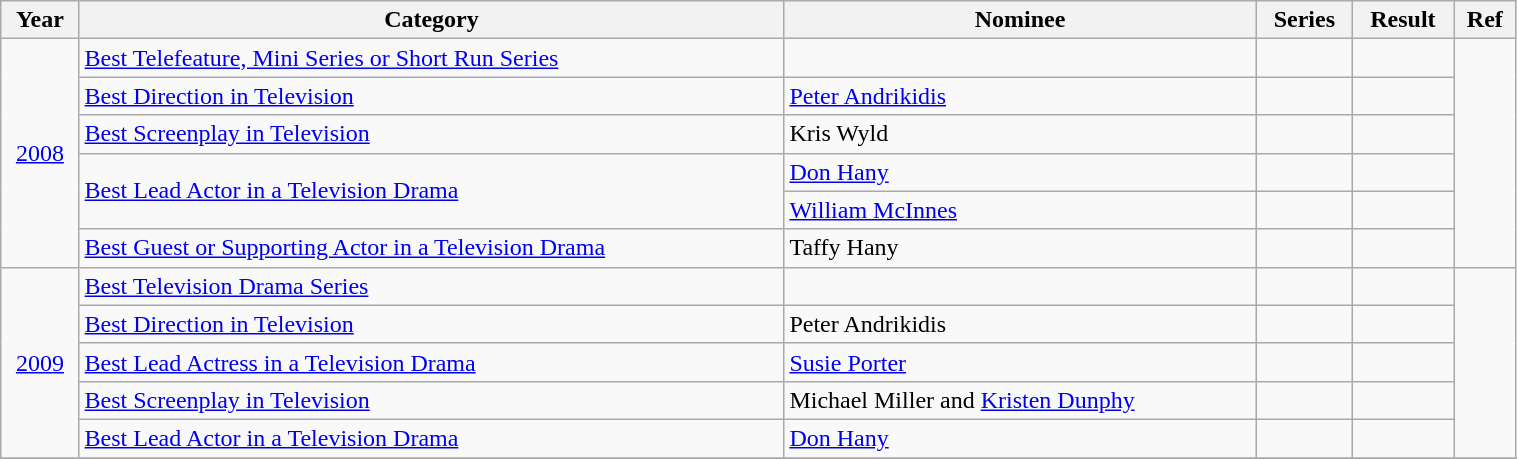<table class="wikitable" width=80%>
<tr>
<th>Year</th>
<th>Category</th>
<th>Nominee</th>
<th>Series</th>
<th>Result</th>
<th>Ref</th>
</tr>
<tr>
<td rowspan=6 align="center"><a href='#'>2008</a></td>
<td><a href='#'>Best Telefeature, Mini Series or Short Run Series</a></td>
<td></td>
<td></td>
<td></td>
<td rowspan=6 align="center"></td>
</tr>
<tr>
<td><a href='#'>Best Direction in Television</a></td>
<td><a href='#'>Peter Andrikidis</a></td>
<td></td>
<td></td>
</tr>
<tr>
<td><a href='#'>Best Screenplay in Television</a></td>
<td>Kris Wyld</td>
<td></td>
<td></td>
</tr>
<tr>
<td rowspan="2"><a href='#'>Best Lead Actor in a Television Drama</a></td>
<td><a href='#'>Don Hany</a></td>
<td></td>
<td></td>
</tr>
<tr>
<td><a href='#'>William McInnes</a></td>
<td></td>
<td></td>
</tr>
<tr>
<td><a href='#'>Best Guest or Supporting Actor in a Television Drama</a></td>
<td>Taffy Hany</td>
<td></td>
<td></td>
</tr>
<tr>
<td rowspan=5 align="center"><a href='#'>2009</a></td>
<td><a href='#'>Best Television Drama Series</a></td>
<td></td>
<td></td>
<td></td>
<td rowspan=5 align="center"></td>
</tr>
<tr>
<td><a href='#'>Best Direction in Television</a></td>
<td>Peter Andrikidis</td>
<td></td>
<td></td>
</tr>
<tr>
<td><a href='#'>Best Lead Actress in a Television Drama</a></td>
<td><a href='#'>Susie Porter</a></td>
<td></td>
<td></td>
</tr>
<tr>
<td><a href='#'>Best Screenplay in Television</a></td>
<td>Michael Miller and <a href='#'>Kristen Dunphy</a></td>
<td></td>
<td></td>
</tr>
<tr>
<td><a href='#'>Best Lead Actor in a Television Drama</a></td>
<td><a href='#'>Don Hany</a></td>
<td></td>
<td></td>
</tr>
<tr>
</tr>
</table>
